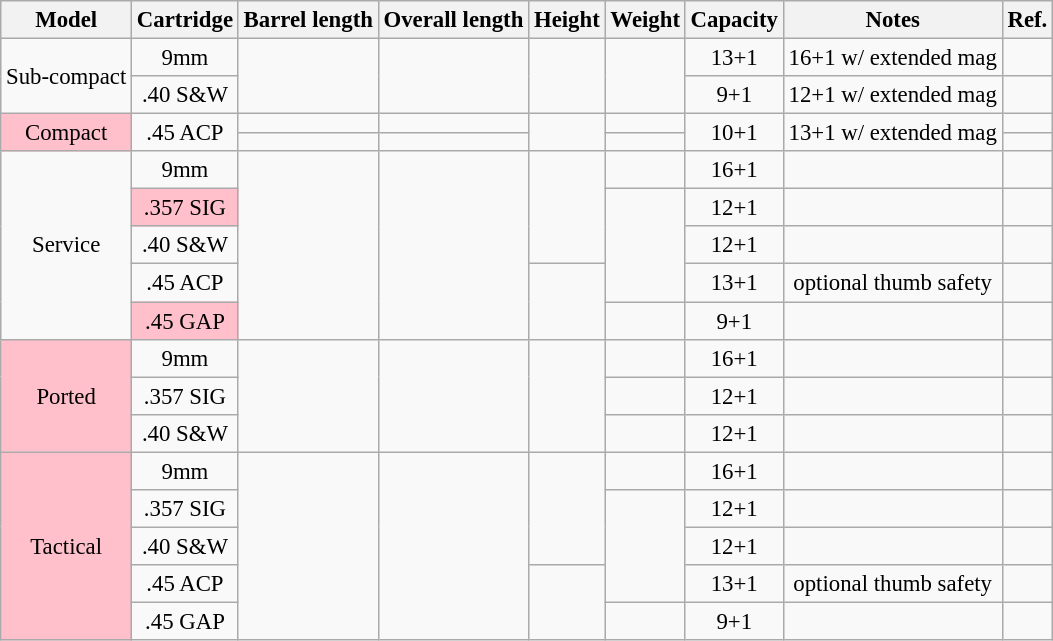<table class="wikitable" style="text-align:center; font-size: 95%;">
<tr>
<th>Model</th>
<th>Cartridge</th>
<th>Barrel length</th>
<th>Overall length</th>
<th>Height</th>
<th>Weight</th>
<th>Capacity</th>
<th>Notes</th>
<th>Ref.</th>
</tr>
<tr>
<td rowspan=2>Sub-compact</td>
<td>9mm</td>
<td rowspan=2></td>
<td rowspan=2></td>
<td rowspan=2></td>
<td rowspan=2></td>
<td>13+1</td>
<td>16+1 w/ extended mag</td>
<td></td>
</tr>
<tr>
<td>.40 S&W</td>
<td>9+1</td>
<td>12+1 w/ extended mag</td>
<td></td>
</tr>
<tr>
<td bgcolor=pink rowspan=2>Compact</td>
<td rowspan=2>.45 ACP</td>
<td></td>
<td></td>
<td rowspan=2></td>
<td></td>
<td rowspan=2>10+1</td>
<td rowspan=2>13+1 w/ extended mag</td>
<td></td>
</tr>
<tr>
<td></td>
<td></td>
<td></td>
<td></td>
</tr>
<tr>
<td rowspan=5>Service</td>
<td>9mm</td>
<td rowspan=5></td>
<td rowspan=5></td>
<td rowspan=3></td>
<td></td>
<td>16+1</td>
<td> </td>
<td></td>
</tr>
<tr>
<td bgcolor=pink>.357 SIG</td>
<td rowspan=3></td>
<td>12+1</td>
<td> </td>
<td></td>
</tr>
<tr>
<td>.40 S&W</td>
<td>12+1</td>
<td> </td>
<td></td>
</tr>
<tr>
<td>.45 ACP</td>
<td rowspan=2></td>
<td>13+1</td>
<td>optional thumb safety</td>
<td></td>
</tr>
<tr>
<td bgcolor=pink>.45 GAP</td>
<td></td>
<td>9+1</td>
<td> </td>
<td></td>
</tr>
<tr>
<td bgcolor=pink rowspan=3>Ported</td>
<td>9mm</td>
<td rowspan=3></td>
<td rowspan=3></td>
<td rowspan=3></td>
<td></td>
<td>16+1</td>
<td> </td>
<td></td>
</tr>
<tr>
<td>.357 SIG</td>
<td></td>
<td>12+1</td>
<td> </td>
<td></td>
</tr>
<tr>
<td>.40 S&W</td>
<td></td>
<td>12+1</td>
<td> </td>
<td></td>
</tr>
<tr>
<td bgcolor=pink rowspan=5>Tactical</td>
<td>9mm</td>
<td rowspan=5></td>
<td rowspan=5></td>
<td rowspan=3></td>
<td></td>
<td>16+1</td>
<td> </td>
<td></td>
</tr>
<tr>
<td>.357 SIG</td>
<td rowspan=3></td>
<td>12+1</td>
<td> </td>
<td></td>
</tr>
<tr>
<td>.40 S&W</td>
<td>12+1</td>
<td> </td>
<td></td>
</tr>
<tr>
<td>.45 ACP</td>
<td rowspan=2></td>
<td>13+1</td>
<td>optional thumb safety</td>
<td></td>
</tr>
<tr>
<td>.45 GAP</td>
<td></td>
<td>9+1</td>
<td> </td>
<td></td>
</tr>
</table>
